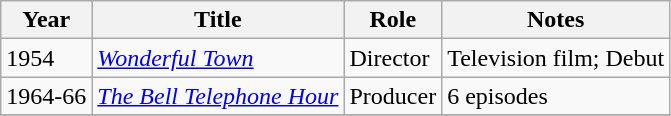<table class="wikitable unsortable">
<tr>
<th>Year</th>
<th>Title</th>
<th>Role</th>
<th class="unsortable">Notes</th>
</tr>
<tr>
<td>1954</td>
<td><em><a href='#'>Wonderful Town</a></em></td>
<td>Director</td>
<td>Television film; Debut</td>
</tr>
<tr>
<td>1964-66</td>
<td><em><a href='#'>The Bell Telephone Hour</a></em></td>
<td>Producer</td>
<td>6 episodes</td>
</tr>
<tr>
</tr>
</table>
